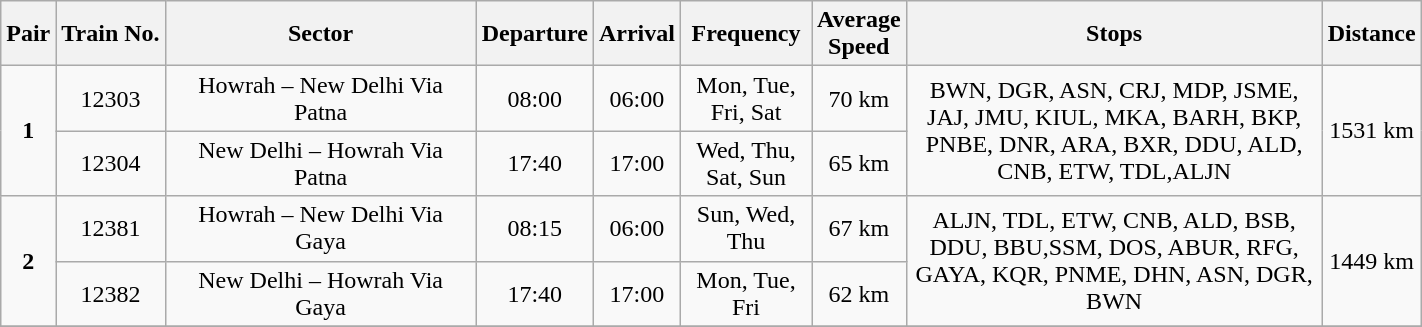<table class="wikitable" style="text-align:center;">
<tr>
<th>Pair</th>
<th>Train No.</th>
<th style="width:200px;">Sector</th>
<th style="width:50px;">Departure</th>
<th style="width:50px;">Arrival</th>
<th style="width:80px;">Frequency</th>
<th style="width:50px;">Average Speed</th>
<th style="width:270px;">Stops</th>
<th>Distance</th>
</tr>
<tr>
<td rowspan=2><strong>1</strong></td>
<td>12303</td>
<td>Howrah  – New Delhi Via Patna</td>
<td>08:00</td>
<td>06:00</td>
<td>Mon, Tue, Fri, Sat</td>
<td>70 km</td>
<td rowspan=2>BWN, DGR, ASN, CRJ, MDP, JSME, JAJ, JMU, KIUL, MKA, BARH, BKP, PNBE, DNR, ARA, BXR, DDU, ALD, CNB, ETW, TDL,ALJN</td>
<td rowspan=2>1531 km</td>
</tr>
<tr>
<td>12304</td>
<td>New Delhi – Howrah Via Patna</td>
<td>17:40</td>
<td>17:00</td>
<td>Wed, Thu, Sat, Sun</td>
<td>65 km</td>
</tr>
<tr>
<td rowspan=2><strong>2</strong></td>
<td>12381</td>
<td>Howrah  – New Delhi Via Gaya</td>
<td>08:15</td>
<td>06:00</td>
<td>Sun, Wed, Thu</td>
<td>67 km</td>
<td rowspan=2>ALJN, TDL, ETW, CNB, ALD, BSB, DDU, BBU,SSM, DOS, ABUR, RFG, GAYA, KQR, PNME, DHN, ASN, DGR, BWN</td>
<td rowspan=2>1449 km</td>
</tr>
<tr>
<td>12382</td>
<td>New Delhi – Howrah Via Gaya</td>
<td>17:40</td>
<td>17:00</td>
<td>Mon, Tue, Fri</td>
<td>62 km</td>
</tr>
<tr>
</tr>
</table>
